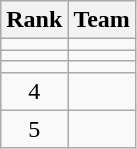<table class=wikitable style="text-align:center;">
<tr>
<th>Rank</th>
<th>Team</th>
</tr>
<tr>
<td></td>
<td align=left></td>
</tr>
<tr>
<td></td>
<td align=left></td>
</tr>
<tr>
<td></td>
<td align=left></td>
</tr>
<tr>
<td>4</td>
<td align=left></td>
</tr>
<tr>
<td>5</td>
<td align=left></td>
</tr>
</table>
